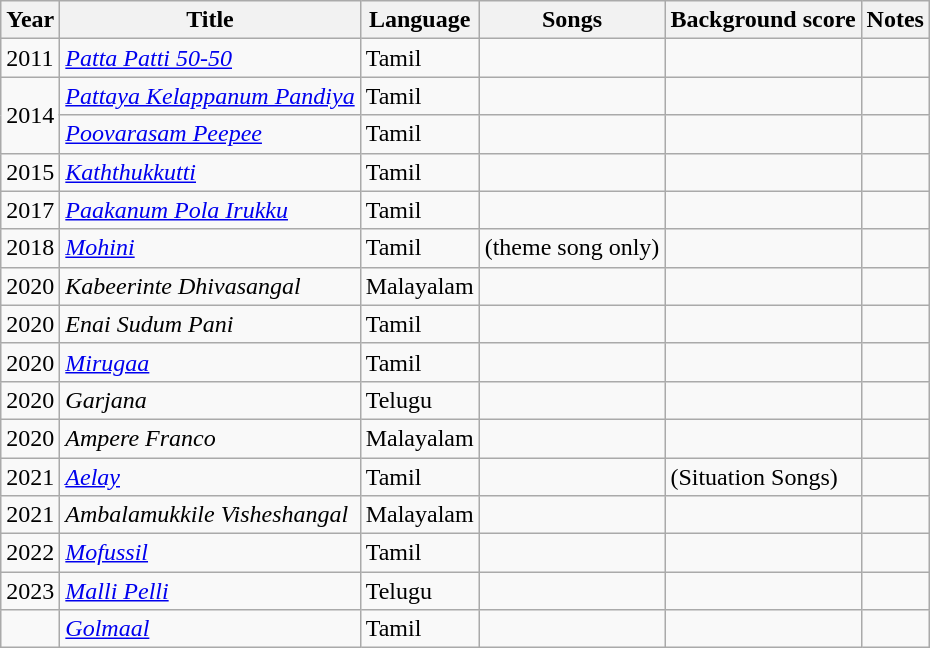<table class="wikitable sortable">
<tr>
<th>Year</th>
<th>Title</th>
<th>Language</th>
<th>Songs</th>
<th>Background score</th>
<th>Notes</th>
</tr>
<tr>
<td>2011</td>
<td><em><a href='#'>Patta Patti 50-50</a></em></td>
<td>Tamil</td>
<td></td>
<td></td>
<td></td>
</tr>
<tr>
<td rowspan="2">2014</td>
<td><em><a href='#'>Pattaya Kelappanum Pandiya</a></em></td>
<td>Tamil</td>
<td></td>
<td></td>
<td></td>
</tr>
<tr>
<td><em><a href='#'>Poovarasam Peepee</a></em></td>
<td>Tamil</td>
<td></td>
<td></td>
<td></td>
</tr>
<tr>
<td>2015</td>
<td><em><a href='#'>Kaththukkutti</a></em></td>
<td>Tamil</td>
<td></td>
<td></td>
<td></td>
</tr>
<tr>
<td>2017</td>
<td><em><a href='#'>Paakanum Pola Irukku</a></em></td>
<td>Tamil</td>
<td></td>
<td></td>
<td></td>
</tr>
<tr>
<td>2018</td>
<td><em><a href='#'>Mohini</a></em></td>
<td>Tamil</td>
<td> (theme song only)</td>
<td></td>
<td></td>
</tr>
<tr>
<td>2020</td>
<td><em>Kabeerinte Dhivasangal</em></td>
<td>Malayalam</td>
<td></td>
<td></td>
<td></td>
</tr>
<tr>
<td>2020</td>
<td><em>Enai Sudum Pani</em></td>
<td>Tamil</td>
<td></td>
<td></td>
<td></td>
</tr>
<tr>
<td>2020</td>
<td><em><a href='#'>Mirugaa</a></em></td>
<td>Tamil</td>
<td></td>
<td></td>
<td></td>
</tr>
<tr>
<td>2020</td>
<td><em>Garjana</em></td>
<td>Telugu</td>
<td></td>
<td></td>
<td></td>
</tr>
<tr>
<td>2020</td>
<td><em>Ampere Franco</em></td>
<td>Malayalam</td>
<td></td>
<td></td>
<td></td>
</tr>
<tr>
<td>2021</td>
<td><em><a href='#'>Aelay</a></em></td>
<td>Tamil</td>
<td></td>
<td> (Situation Songs)</td>
<td></td>
</tr>
<tr>
<td>2021</td>
<td><em>Ambalamukkile Visheshangal</em></td>
<td>Malayalam</td>
<td></td>
<td></td>
<td></td>
</tr>
<tr>
<td>2022</td>
<td><em><a href='#'>Mofussil</a></em></td>
<td>Tamil</td>
<td></td>
<td></td>
<td></td>
</tr>
<tr>
<td>2023</td>
<td><em><a href='#'>Malli Pelli</a></em></td>
<td>Telugu</td>
<td></td>
<td></td>
<td></td>
</tr>
<tr>
<td></td>
<td><em><a href='#'>Golmaal</a></em></td>
<td>Tamil</td>
<td></td>
<td></td>
<td></td>
</tr>
</table>
